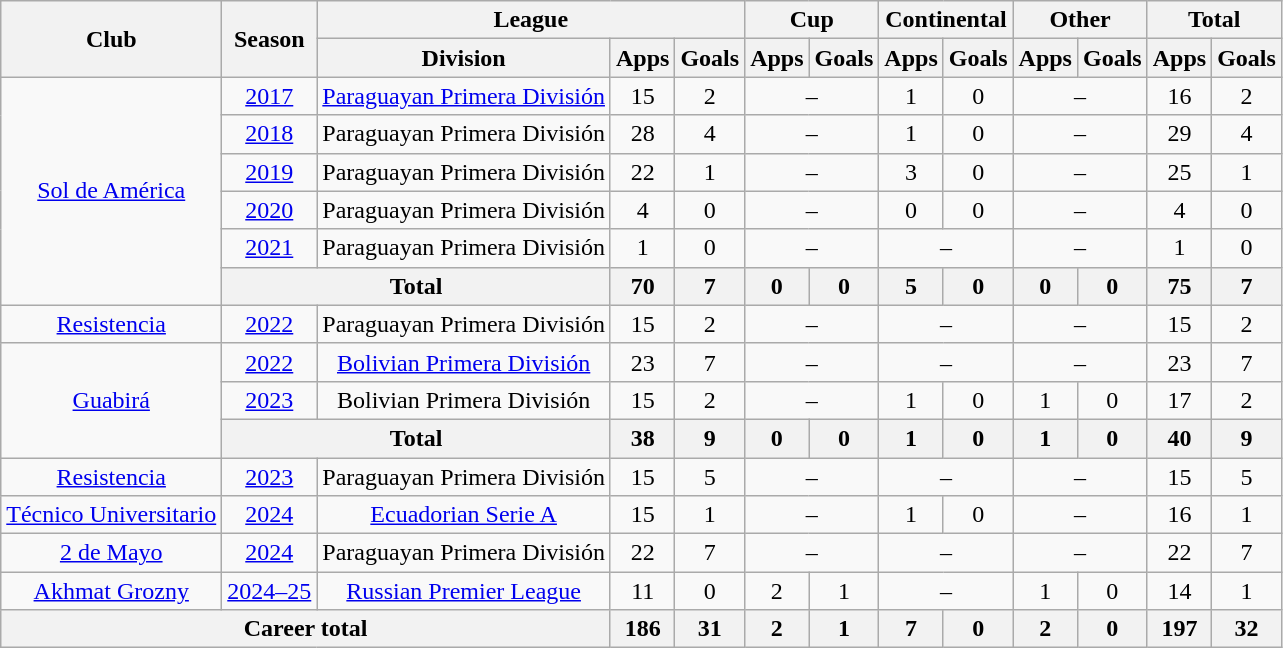<table class="wikitable" style="text-align: center;">
<tr>
<th rowspan=2>Club</th>
<th rowspan=2>Season</th>
<th colspan=3>League</th>
<th colspan=2>Cup</th>
<th colspan=2>Continental</th>
<th colspan=2>Other</th>
<th colspan=2>Total</th>
</tr>
<tr>
<th>Division</th>
<th>Apps</th>
<th>Goals</th>
<th>Apps</th>
<th>Goals</th>
<th>Apps</th>
<th>Goals</th>
<th>Apps</th>
<th>Goals</th>
<th>Apps</th>
<th>Goals</th>
</tr>
<tr>
<td rowspan="6"><a href='#'>Sol de América</a></td>
<td><a href='#'>2017</a></td>
<td><a href='#'>Paraguayan Primera División</a></td>
<td>15</td>
<td>2</td>
<td colspan=2>–</td>
<td>1</td>
<td>0</td>
<td colspan=2>–</td>
<td>16</td>
<td>2</td>
</tr>
<tr>
<td><a href='#'>2018</a></td>
<td>Paraguayan Primera División</td>
<td>28</td>
<td>4</td>
<td colspan=2>–</td>
<td>1</td>
<td>0</td>
<td colspan=2>–</td>
<td>29</td>
<td>4</td>
</tr>
<tr>
<td><a href='#'>2019</a></td>
<td>Paraguayan Primera División</td>
<td>22</td>
<td>1</td>
<td colspan=2>–</td>
<td>3</td>
<td>0</td>
<td colspan=2>–</td>
<td>25</td>
<td>1</td>
</tr>
<tr>
<td><a href='#'>2020</a></td>
<td>Paraguayan Primera División</td>
<td>4</td>
<td>0</td>
<td colspan=2>–</td>
<td>0</td>
<td>0</td>
<td colspan=2>–</td>
<td>4</td>
<td>0</td>
</tr>
<tr>
<td><a href='#'>2021</a></td>
<td>Paraguayan Primera División</td>
<td>1</td>
<td>0</td>
<td colspan=2>–</td>
<td colspan=2>–</td>
<td colspan=2>–</td>
<td>1</td>
<td>0</td>
</tr>
<tr>
<th colspan=2>Total</th>
<th>70</th>
<th>7</th>
<th>0</th>
<th>0</th>
<th>5</th>
<th>0</th>
<th>0</th>
<th>0</th>
<th>75</th>
<th>7</th>
</tr>
<tr>
<td><a href='#'>Resistencia</a></td>
<td><a href='#'>2022</a></td>
<td>Paraguayan Primera División</td>
<td>15</td>
<td>2</td>
<td colspan=2>–</td>
<td colspan=2>–</td>
<td colspan=2>–</td>
<td>15</td>
<td>2</td>
</tr>
<tr>
<td rowspan="3"><a href='#'>Guabirá</a></td>
<td><a href='#'>2022</a></td>
<td><a href='#'>Bolivian Primera División</a></td>
<td>23</td>
<td>7</td>
<td colspan=2>–</td>
<td colspan=2>–</td>
<td colspan=2>–</td>
<td>23</td>
<td>7</td>
</tr>
<tr>
<td><a href='#'>2023</a></td>
<td>Bolivian Primera División</td>
<td>15</td>
<td>2</td>
<td colspan=2>–</td>
<td>1</td>
<td>0</td>
<td>1</td>
<td>0</td>
<td>17</td>
<td>2</td>
</tr>
<tr>
<th colspan=2>Total</th>
<th>38</th>
<th>9</th>
<th>0</th>
<th>0</th>
<th>1</th>
<th>0</th>
<th>1</th>
<th>0</th>
<th>40</th>
<th>9</th>
</tr>
<tr>
<td><a href='#'>Resistencia</a></td>
<td><a href='#'>2023</a></td>
<td>Paraguayan Primera División</td>
<td>15</td>
<td>5</td>
<td colspan=2>–</td>
<td colspan=2>–</td>
<td colspan=2>–</td>
<td>15</td>
<td>5</td>
</tr>
<tr>
<td><a href='#'>Técnico Universitario</a></td>
<td><a href='#'>2024</a></td>
<td><a href='#'>Ecuadorian Serie A</a></td>
<td>15</td>
<td>1</td>
<td colspan=2>–</td>
<td>1</td>
<td>0</td>
<td colspan=2>–</td>
<td>16</td>
<td>1</td>
</tr>
<tr>
<td><a href='#'>2 de Mayo</a></td>
<td><a href='#'>2024</a></td>
<td>Paraguayan Primera División</td>
<td>22</td>
<td>7</td>
<td colspan=2>–</td>
<td colspan=2>–</td>
<td colspan=2>–</td>
<td>22</td>
<td>7</td>
</tr>
<tr>
<td><a href='#'>Akhmat Grozny</a></td>
<td><a href='#'>2024–25</a></td>
<td><a href='#'>Russian Premier League</a></td>
<td>11</td>
<td>0</td>
<td>2</td>
<td>1</td>
<td colspan=2>–</td>
<td>1</td>
<td>0</td>
<td>14</td>
<td>1</td>
</tr>
<tr>
<th colspan=3>Career total</th>
<th>186</th>
<th>31</th>
<th>2</th>
<th>1</th>
<th>7</th>
<th>0</th>
<th>2</th>
<th>0</th>
<th>197</th>
<th>32</th>
</tr>
</table>
